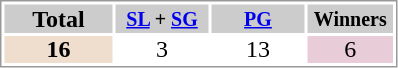<table style="border: 1px solid #999; background-color:#FFFFFF; line-height:16px; text-align:center">
<tr>
<th style="background-color: #ccc;" width="70">Total</th>
<th style="background-color: #ccc;" width="60"><small><a href='#'>SL</a> + <a href='#'>SG</a></small></th>
<th style="background-color: #ccc;" width="60"><small><a href='#'>PG</a></small></th>
<th style="background-color: #ccc;" width="55"><small>Winners</small></th>
</tr>
<tr>
<td bgcolor=#EFDECD><strong>16</strong></td>
<td>3</td>
<td>13</td>
<td bgcolor="#E8CCD7">6</td>
</tr>
</table>
